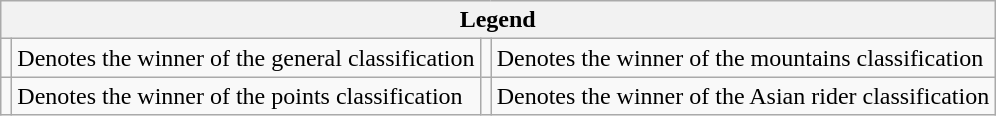<table class="wikitable">
<tr>
<th colspan="4">Legend</th>
</tr>
<tr>
<td></td>
<td>Denotes the winner of the general classification</td>
<td></td>
<td>Denotes the winner of the mountains classification</td>
</tr>
<tr>
<td></td>
<td>Denotes the winner of the points classification</td>
<td></td>
<td>Denotes the winner of the Asian rider classification</td>
</tr>
</table>
